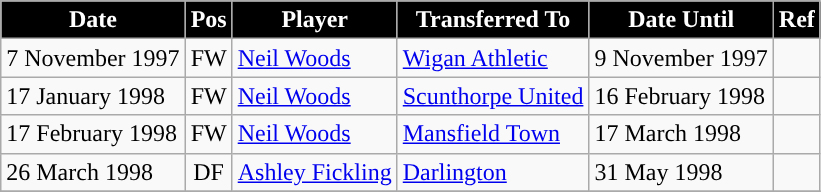<table class="wikitable plainrowheaders sortable">
<tr>
<th style="background:#000000; color:#FFFFFF; ">Date</th>
<th style="background:#000000; color:#FFFFff; ">Pos</th>
<th style="background:#000000; color:#FFFFff; ">Player</th>
<th style="background:#000000; color:#FFFFff; ">Transferred To</th>
<th style="background:#000000; color:#FFFFff; ">Date Until</th>
<th style="background:#000000; color:#FFFFff; ">Ref</th>
</tr>
<tr>
<td>7 November 1997</td>
<td align="center">FW</td>
<td> <a href='#'>Neil Woods</a></td>
<td> <a href='#'>Wigan Athletic</a></td>
<td>9 November 1997</td>
<td></td>
</tr>
<tr>
<td>17 January 1998</td>
<td align="center">FW</td>
<td> <a href='#'>Neil Woods</a></td>
<td> <a href='#'>Scunthorpe United</a></td>
<td>16 February 1998</td>
<td></td>
</tr>
<tr>
<td>17 February 1998</td>
<td align="center">FW</td>
<td> <a href='#'>Neil Woods</a></td>
<td> <a href='#'>Mansfield Town</a></td>
<td>17 March 1998</td>
<td></td>
</tr>
<tr>
<td>26 March 1998</td>
<td align="center">DF</td>
<td> <a href='#'>Ashley Fickling</a></td>
<td> <a href='#'>Darlington</a></td>
<td>31 May 1998</td>
<td></td>
</tr>
<tr>
</tr>
</table>
